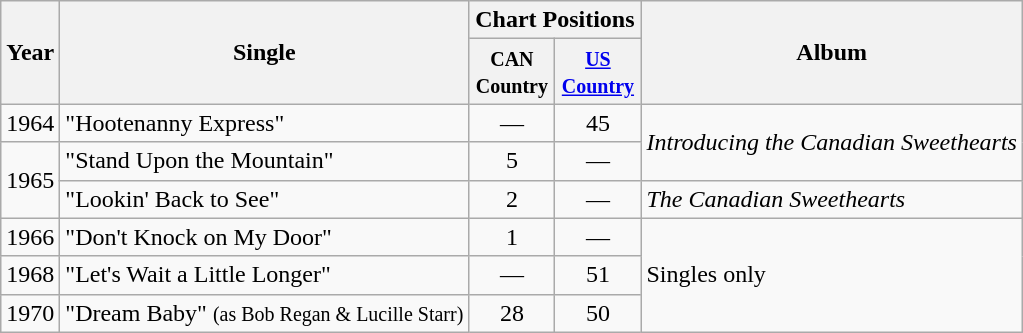<table class="wikitable">
<tr>
<th rowspan="2">Year</th>
<th rowspan="2">Single</th>
<th colspan="2">Chart Positions</th>
<th rowspan="2">Album</th>
</tr>
<tr>
<th width="50"><small>CAN Country</small></th>
<th width="50"><small><a href='#'>US Country</a></small></th>
</tr>
<tr>
<td>1964</td>
<td>"Hootenanny Express"</td>
<td align="center">—</td>
<td align="center">45</td>
<td rowspan="2"><em>Introducing the Canadian Sweethearts</em></td>
</tr>
<tr>
<td rowspan="2">1965</td>
<td>"Stand Upon the Mountain"</td>
<td align="center">5</td>
<td align="center">—</td>
</tr>
<tr>
<td>"Lookin' Back to See"</td>
<td align="center">2</td>
<td align="center">—</td>
<td><em>The Canadian Sweethearts</em></td>
</tr>
<tr>
<td>1966</td>
<td>"Don't Knock on My Door"</td>
<td align="center">1</td>
<td align="center">—</td>
<td rowspan="3">Singles only</td>
</tr>
<tr>
<td>1968</td>
<td>"Let's Wait a Little Longer"</td>
<td align="center">—</td>
<td align="center">51</td>
</tr>
<tr>
<td>1970</td>
<td>"Dream Baby" <small>(as Bob Regan & Lucille Starr)</small></td>
<td align="center">28</td>
<td align="center">50</td>
</tr>
</table>
